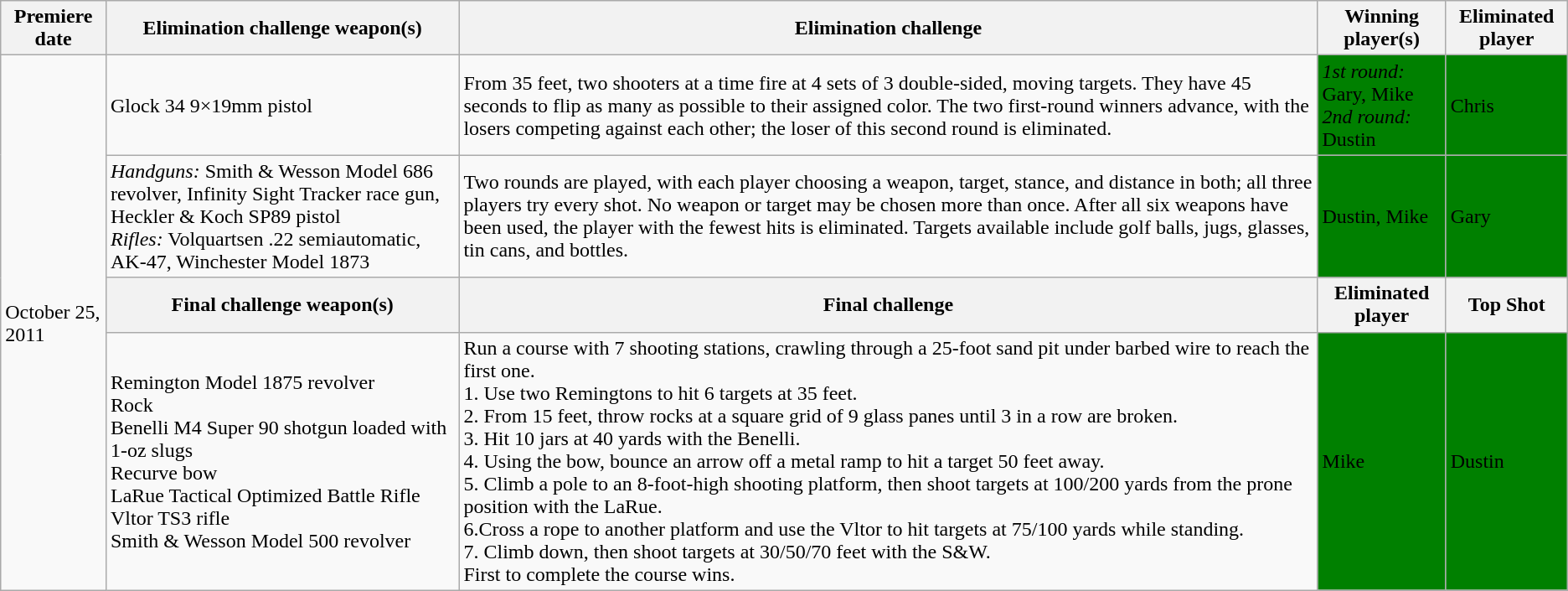<table class="wikitable">
<tr>
<th>Premiere date</th>
<th>Elimination challenge weapon(s)</th>
<th>Elimination challenge</th>
<th>Winning player(s)</th>
<th>Eliminated player</th>
</tr>
<tr>
<td rowspan="4">October 25, 2011</td>
<td>Glock 34 9×19mm pistol</td>
<td>From 35 feet, two shooters at a time fire at 4 sets of 3 double-sided, moving targets. They have 45 seconds to flip as many as possible to their assigned color. The two first-round winners advance, with the losers competing against each other; the loser of this second round is eliminated.</td>
<td style="background:green;"><span><em>1st round:</em> Gary, Mike<br><em>2nd round:</em> Dustin</span></td>
<td style="background:green;"><span>Chris</span></td>
</tr>
<tr>
<td><em>Handguns:</em> Smith & Wesson Model 686 revolver, Infinity Sight Tracker race gun, Heckler & Koch SP89 pistol<br><em>Rifles:</em> Volquartsen .22 semiautomatic, AK-47, Winchester Model 1873</td>
<td>Two rounds are played, with each player choosing a weapon, target, stance, and distance in both; all three players try every shot. No weapon or target may be chosen more than once. After all six weapons have been used, the player with the fewest hits is eliminated. Targets available include golf balls, jugs, glasses, tin cans, and bottles.</td>
<td style="background:green;"><span>Dustin, Mike</span></td>
<td style="background:green;"><span>Gary</span></td>
</tr>
<tr>
<th>Final challenge weapon(s)</th>
<th>Final challenge</th>
<th>Eliminated player</th>
<th>Top Shot</th>
</tr>
<tr>
<td>Remington Model 1875 revolver<br>Rock<br>Benelli M4 Super 90 shotgun loaded with 1-oz slugs<br>Recurve bow<br>LaRue Tactical Optimized Battle Rifle<br>Vltor TS3 rifle<br>Smith & Wesson Model 500 revolver</td>
<td>Run a course with 7 shooting stations, crawling through a 25-foot sand pit under barbed wire to reach the first one.<br>1. Use two Remingtons to hit 6 targets at 35 feet.<br>2. From 15 feet, throw rocks at a square grid of 9 glass panes until 3 in a row are broken.<br>3. Hit 10 jars at 40 yards with the Benelli.<br>4. Using the bow, bounce an arrow off a metal ramp to hit a target 50 feet away.<br>5. Climb a pole to an 8-foot-high shooting platform, then shoot targets at 100/200 yards from the prone position with the LaRue.<br>6.Cross a rope to another platform and use the Vltor to hit targets at 75/100 yards while standing.<br>7. Climb down, then shoot targets at 30/50/70 feet with the S&W.<br>First to complete the course wins.</td>
<td style="background:green;"><span>Mike</span></td>
<td style="background:green;"><span>Dustin</span></td>
</tr>
</table>
